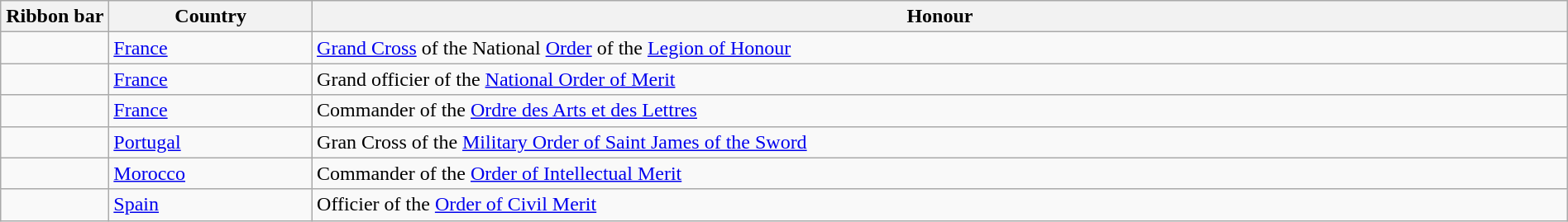<table class="wikitable" style="width:100%;">
<tr>
<th style="width:80px;">Ribbon bar</th>
<th>Country</th>
<th>Honour</th>
</tr>
<tr>
<td></td>
<td><a href='#'>France</a></td>
<td><a href='#'>Grand Cross</a> of the National <a href='#'>Order</a> of the <a href='#'>Legion of Honour</a></td>
</tr>
<tr>
<td></td>
<td><a href='#'>France</a></td>
<td>Grand officier of the <a href='#'>National Order of Merit</a></td>
</tr>
<tr>
<td></td>
<td><a href='#'>France</a></td>
<td>Commander of the <a href='#'>Ordre des Arts et des Lettres</a></td>
</tr>
<tr>
<td></td>
<td><a href='#'>Portugal</a></td>
<td>Gran Cross of the <a href='#'>Military Order of Saint James of the Sword</a></td>
</tr>
<tr>
<td></td>
<td><a href='#'>Morocco</a></td>
<td>Commander of the <a href='#'>Order of Intellectual Merit</a></td>
</tr>
<tr>
<td></td>
<td><a href='#'>Spain</a></td>
<td>Officier of the <a href='#'>Order of Civil Merit</a></td>
</tr>
</table>
